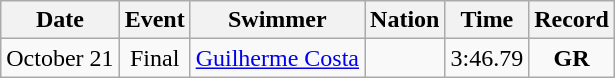<table class="wikitable sortable" style="text-align:center">
<tr>
<th>Date</th>
<th>Event</th>
<th>Swimmer</th>
<th>Nation</th>
<th>Time</th>
<th>Record</th>
</tr>
<tr>
<td>October 21</td>
<td>Final</td>
<td align="left"><a href='#'>Guilherme Costa</a></td>
<td align="left"></td>
<td>3:46.79</td>
<td><strong>GR</strong></td>
</tr>
</table>
